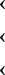<table ->
<tr>
<td></td>
<td></td>
<td></td>
</tr>
<tr>
<td></td>
<td></td>
<td></td>
</tr>
<tr>
<td></td>
<td></td>
<td></td>
</tr>
<tr>
<td></td>
<td>‹ </td>
<td></td>
</tr>
<tr>
<td></td>
<td>‹ </td>
<td></td>
</tr>
<tr>
<td></td>
<td>‹ </td>
<td></td>
</tr>
</table>
